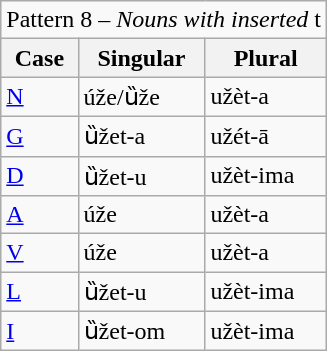<table class="wikitable">
<tr>
<td colspan="5">Pattern 8 – <em>Nouns with inserted</em> t</td>
</tr>
<tr>
<th>Case</th>
<th>Singular</th>
<th>Plural</th>
</tr>
<tr>
<td><a href='#'>N</a></td>
<td>úže/ȕže</td>
<td>užèt-a</td>
</tr>
<tr>
<td><a href='#'>G</a></td>
<td>ȕžet-a</td>
<td>užét-ā</td>
</tr>
<tr>
<td><a href='#'>D</a></td>
<td>ȕžet-u</td>
<td>užèt-ima</td>
</tr>
<tr>
<td><a href='#'>A</a></td>
<td>úže</td>
<td>užèt-a</td>
</tr>
<tr>
<td><a href='#'>V</a></td>
<td>úže</td>
<td>užèt-a</td>
</tr>
<tr>
<td><a href='#'>L</a></td>
<td>ȕžet-u</td>
<td>užèt-ima</td>
</tr>
<tr>
<td><a href='#'>I</a></td>
<td>ȕžet-om</td>
<td>užèt-ima</td>
</tr>
</table>
